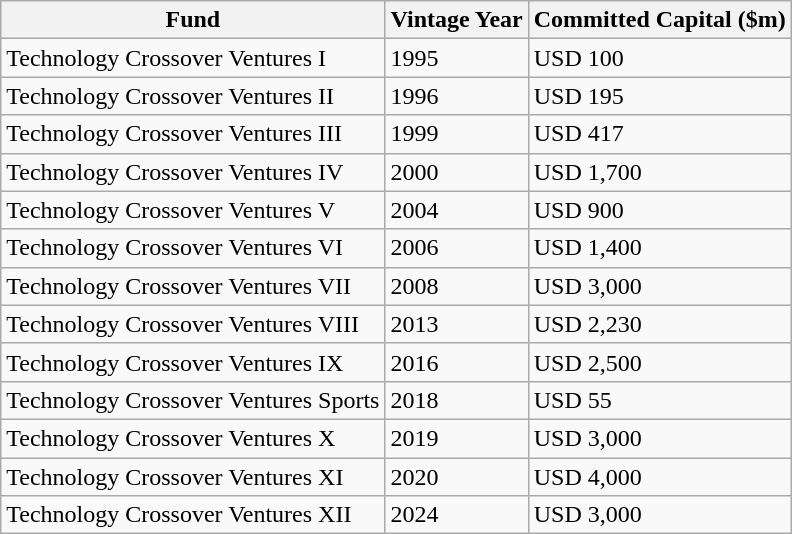<table class="wikitable">
<tr>
<th>Fund</th>
<th>Vintage Year</th>
<th>Committed Capital ($m)</th>
</tr>
<tr>
<td>Technology Crossover Ventures I</td>
<td>1995</td>
<td>USD 100</td>
</tr>
<tr>
<td>Technology Crossover Ventures II</td>
<td>1996</td>
<td>USD 195</td>
</tr>
<tr>
<td>Technology Crossover Ventures III</td>
<td>1999</td>
<td>USD 417</td>
</tr>
<tr>
<td>Technology Crossover Ventures IV</td>
<td>2000</td>
<td>USD 1,700</td>
</tr>
<tr>
<td>Technology Crossover Ventures V</td>
<td>2004</td>
<td>USD 900</td>
</tr>
<tr>
<td>Technology Crossover Ventures VI</td>
<td>2006</td>
<td>USD 1,400</td>
</tr>
<tr>
<td>Technology Crossover Ventures VII</td>
<td>2008</td>
<td>USD 3,000</td>
</tr>
<tr>
<td>Technology Crossover Ventures VIII</td>
<td>2013</td>
<td>USD 2,230</td>
</tr>
<tr>
<td>Technology Crossover Ventures IX</td>
<td>2016</td>
<td>USD 2,500</td>
</tr>
<tr>
<td>Technology Crossover Ventures Sports</td>
<td>2018</td>
<td>USD 55</td>
</tr>
<tr>
<td>Technology Crossover Ventures X</td>
<td>2019</td>
<td>USD 3,000</td>
</tr>
<tr>
<td>Technology Crossover Ventures XI</td>
<td>2020</td>
<td>USD 4,000</td>
</tr>
<tr>
<td>Technology Crossover Ventures XII</td>
<td>2024</td>
<td>USD 3,000 </td>
</tr>
</table>
